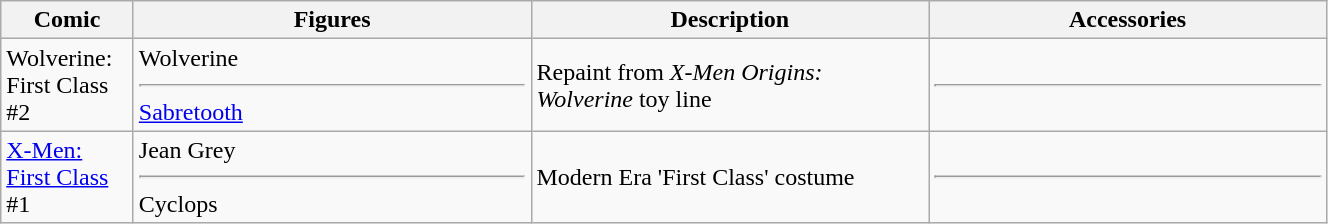<table class="wikitable" width="70%">
<tr>
<th width=10%>Comic</th>
<th width=30%>Figures</th>
<th width=30%>Description</th>
<th width=30%>Accessories</th>
</tr>
<tr>
<td>Wolverine: First Class #2</td>
<td>Wolverine<hr><a href='#'>Sabretooth</a></td>
<td>Repaint from <em>X-Men Origins: Wolverine</em> toy line</td>
<td> <hr> </td>
</tr>
<tr>
<td><a href='#'>X-Men: First Class</a> #1</td>
<td>Jean Grey<hr>Cyclops</td>
<td>Modern Era 'First Class' costume</td>
<td> <hr> </td>
</tr>
</table>
